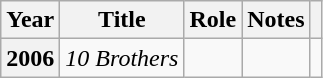<table class="wikitable sortable plainrowheaders">
<tr>
<th scope="col">Year</th>
<th scope="col">Title</th>
<th scope="col">Role</th>
<th scope="col" class="unsortable">Notes</th>
<th scope="col" class="unsortable"></th>
</tr>
<tr>
<th scope="row">2006</th>
<td><em>10 Brothers</em></td>
<td></td>
<td></td>
<td></td>
</tr>
</table>
